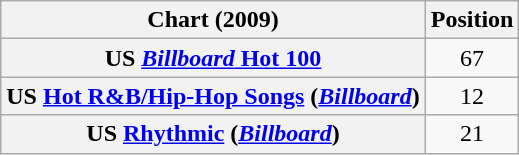<table class="wikitable sortable plainrowheaders">
<tr>
<th>Chart (2009)</th>
<th>Position</th>
</tr>
<tr>
<th scope="row">US <a href='#'><em>Billboard</em> Hot 100</a></th>
<td style="text-align:center;">67</td>
</tr>
<tr>
<th scope="row">US <a href='#'>Hot R&B/Hip-Hop Songs</a> (<em><a href='#'>Billboard</a></em>)</th>
<td style="text-align:center;">12</td>
</tr>
<tr>
<th scope="row">US <a href='#'>Rhythmic</a> (<em><a href='#'>Billboard</a></em>)</th>
<td style="text-align:center;">21</td>
</tr>
</table>
